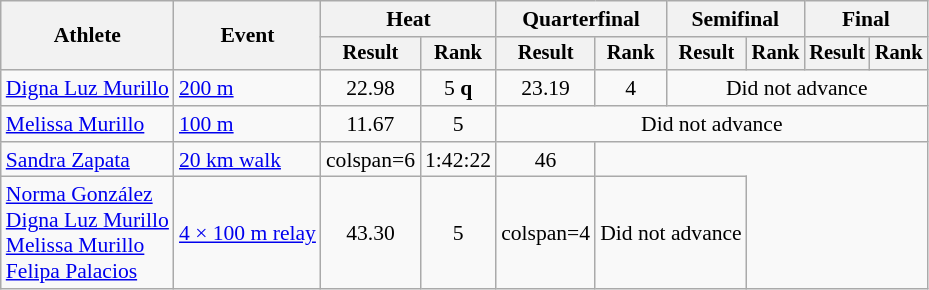<table class=wikitable style="font-size:90%">
<tr>
<th rowspan="2">Athlete</th>
<th rowspan="2">Event</th>
<th colspan="2">Heat</th>
<th colspan="2">Quarterfinal</th>
<th colspan="2">Semifinal</th>
<th colspan="2">Final</th>
</tr>
<tr style="font-size:95%">
<th>Result</th>
<th>Rank</th>
<th>Result</th>
<th>Rank</th>
<th>Result</th>
<th>Rank</th>
<th>Result</th>
<th>Rank</th>
</tr>
<tr align=center>
<td align=left><a href='#'>Digna Luz Murillo</a></td>
<td align=left><a href='#'>200 m</a></td>
<td>22.98</td>
<td>5 <strong>q</strong></td>
<td>23.19</td>
<td>4</td>
<td colspan=4>Did not advance</td>
</tr>
<tr align=center>
<td align=left><a href='#'>Melissa Murillo</a></td>
<td align=left><a href='#'>100 m</a></td>
<td>11.67</td>
<td>5</td>
<td colspan=6>Did not advance</td>
</tr>
<tr align=center>
<td align=left><a href='#'>Sandra Zapata</a></td>
<td align=left><a href='#'>20 km walk</a></td>
<td>colspan=6 </td>
<td>1:42:22</td>
<td>46</td>
</tr>
<tr align=center>
<td align=left><a href='#'>Norma González</a><br><a href='#'>Digna Luz Murillo</a><br><a href='#'>Melissa Murillo</a><br><a href='#'>Felipa Palacios</a></td>
<td align=left><a href='#'>4 × 100 m relay</a></td>
<td>43.30</td>
<td>5</td>
<td>colspan=4 </td>
<td colspan=2>Did not advance</td>
</tr>
</table>
